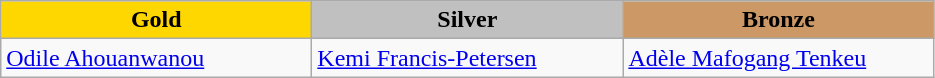<table class="wikitable" style="text-align:left">
<tr align="center">
<td width=200 bgcolor=gold><strong>Gold</strong></td>
<td width=200 bgcolor=silver><strong>Silver</strong></td>
<td width=200 bgcolor=CC9966><strong>Bronze</strong></td>
</tr>
<tr>
<td><a href='#'>Odile Ahouanwanou</a><br></td>
<td><a href='#'>Kemi Francis-Petersen</a><br></td>
<td><a href='#'>Adèle Mafogang Tenkeu</a><br></td>
</tr>
</table>
